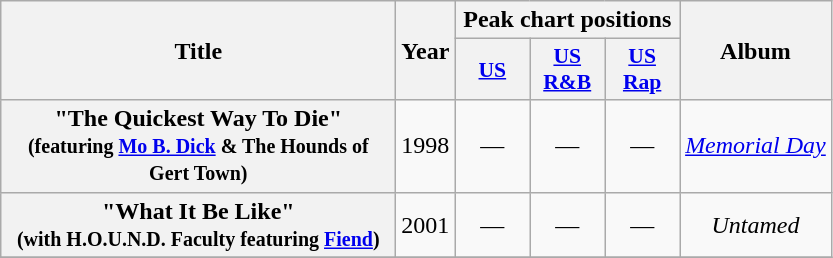<table class="wikitable plainrowheaders" style="text-align:center;">
<tr>
<th scope="col" rowspan="2" style="width:16em;">Title</th>
<th scope="col" rowspan="2">Year</th>
<th scope="col" colspan="3">Peak chart positions</th>
<th scope="col" rowspan="2">Album</th>
</tr>
<tr>
<th style="width:3em; font-size:90%"><a href='#'>US</a></th>
<th style="width:3em; font-size:90%"><a href='#'>US<br>R&B</a></th>
<th style="width:3em; font-size:90%"><a href='#'>US<br>Rap</a></th>
</tr>
<tr>
<th scope="row">"The Quickest Way To Die"<br><small>(featuring <a href='#'>Mo B. Dick</a> & The Hounds of Gert Town)</small></th>
<td>1998</td>
<td>—</td>
<td>—</td>
<td>—</td>
<td><em><a href='#'>Memorial Day</a></em></td>
</tr>
<tr>
<th scope="row">"What It Be Like"<br><small>(with H.O.U.N.D. Faculty featuring <a href='#'>Fiend</a>)</small></th>
<td>2001</td>
<td>—</td>
<td>—</td>
<td>—</td>
<td><em>Untamed</em></td>
</tr>
<tr>
</tr>
</table>
